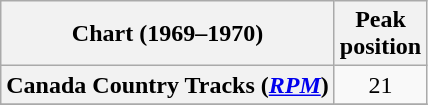<table class="wikitable sortable plainrowheaders" style="text-align:center">
<tr>
<th scope="col">Chart (1969–1970)</th>
<th scope="col">Peak<br>position</th>
</tr>
<tr>
<th scope="row">Canada Country Tracks (<em><a href='#'>RPM</a></em>)</th>
<td align="center">21</td>
</tr>
<tr>
</tr>
</table>
